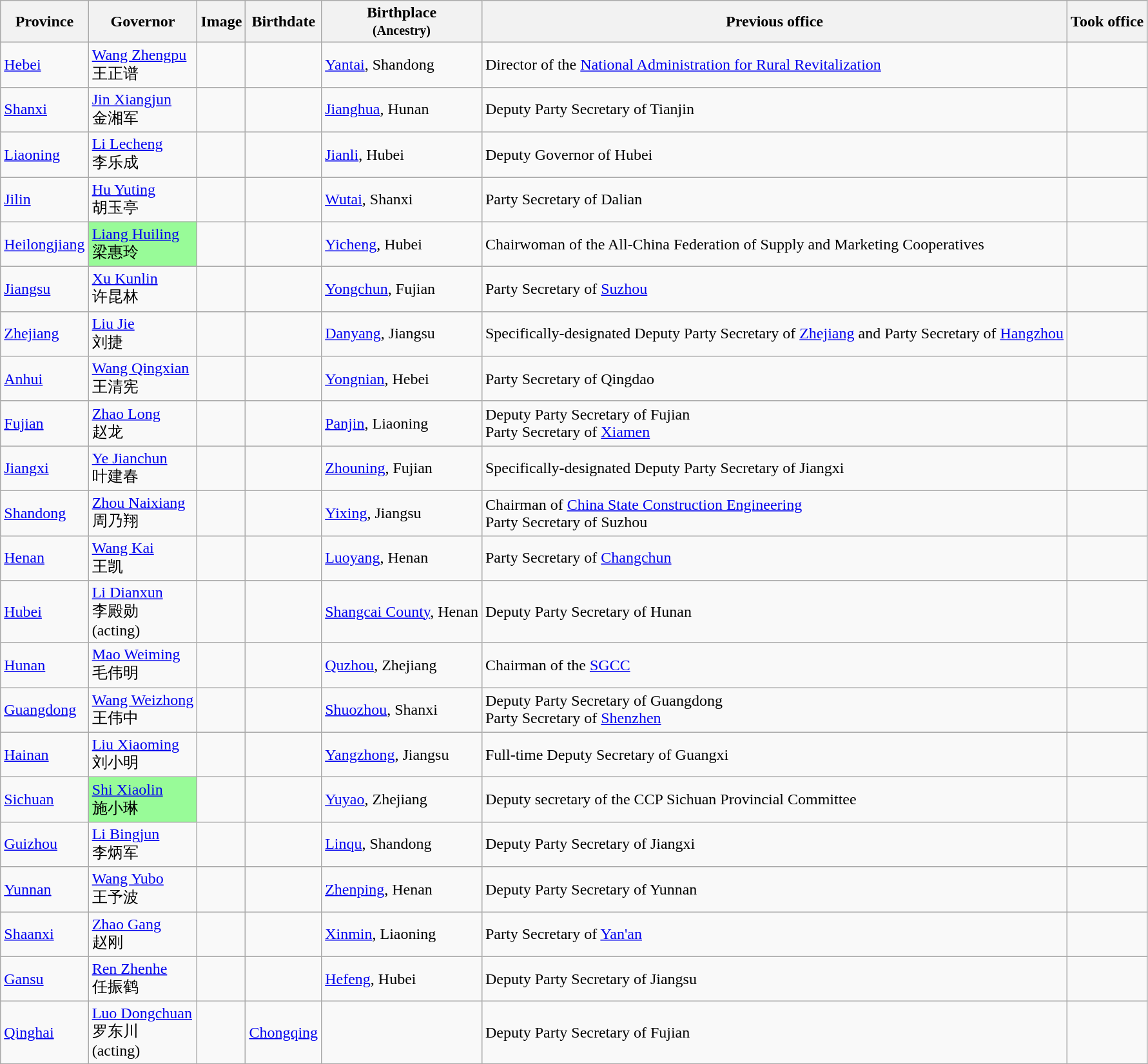<table class="wikitable sortable" style="text-align: left">
<tr>
<th>Province</th>
<th>Governor</th>
<th>Image</th>
<th>Birthdate</th>
<th>Birthplace<br><small>(Ancestry)</small></th>
<th>Previous office</th>
<th>Took office</th>
</tr>
<tr>
<td><a href='#'>Hebei</a></td>
<td><a href='#'>Wang Zhengpu</a><br>王正谱</td>
<td></td>
<td> </td>
<td><a href='#'>Yantai</a>, Shandong</td>
<td>Director of the <a href='#'>National Administration for Rural Revitalization</a></td>
<td> </td>
</tr>
<tr>
<td><a href='#'>Shanxi</a></td>
<td><a href='#'>Jin Xiangjun</a><br>金湘军</td>
<td></td>
<td> </td>
<td><a href='#'>Jianghua</a>, Hunan</td>
<td>Deputy Party Secretary of Tianjin</td>
<td> </td>
</tr>
<tr>
<td><a href='#'>Liaoning</a></td>
<td><a href='#'>Li Lecheng</a><br>李乐成</td>
<td></td>
<td> </td>
<td><a href='#'>Jianli</a>, Hubei</td>
<td>Deputy Governor of Hubei</td>
<td> </td>
</tr>
<tr>
<td><a href='#'>Jilin</a></td>
<td><a href='#'>Hu Yuting</a><br>胡玉亭</td>
<td></td>
<td> </td>
<td><a href='#'>Wutai</a>, Shanxi</td>
<td>Party Secretary of Dalian</td>
<td> </td>
</tr>
<tr>
<td><a href='#'>Heilongjiang</a></td>
<td bgcolor=palegreen><a href='#'>Liang Huiling</a><br>梁惠玲</td>
<td></td>
<td> </td>
<td><a href='#'>Yicheng</a>, Hubei</td>
<td>Chairwoman of the All-China Federation of Supply and Marketing Cooperatives</td>
<td> </td>
</tr>
<tr>
<td><a href='#'>Jiangsu</a></td>
<td><a href='#'>Xu Kunlin</a><br>许昆林</td>
<td></td>
<td> </td>
<td><a href='#'>Yongchun</a>, Fujian</td>
<td>Party Secretary of <a href='#'>Suzhou</a></td>
<td> </td>
</tr>
<tr>
<td><a href='#'>Zhejiang</a></td>
<td><a href='#'>Liu Jie</a><br>刘捷</td>
<td></td>
<td> </td>
<td><a href='#'>Danyang</a>, Jiangsu</td>
<td>Specifically-designated Deputy Party Secretary of <a href='#'>Zhejiang</a> and Party Secretary of <a href='#'>Hangzhou</a></td>
<td> </td>
</tr>
<tr>
<td><a href='#'>Anhui</a></td>
<td><a href='#'>Wang Qingxian</a><br>王清宪</td>
<td></td>
<td> </td>
<td><a href='#'>Yongnian</a>, Hebei</td>
<td>Party Secretary of Qingdao</td>
<td> </td>
</tr>
<tr>
<td><a href='#'>Fujian</a></td>
<td><a href='#'>Zhao Long</a><br>赵龙</td>
<td></td>
<td> </td>
<td><a href='#'>Panjin</a>, Liaoning</td>
<td>Deputy Party Secretary of Fujian<br>Party Secretary of <a href='#'>Xiamen</a></td>
<td> </td>
</tr>
<tr>
<td><a href='#'>Jiangxi</a></td>
<td><a href='#'>Ye Jianchun</a><br>叶建春</td>
<td></td>
<td> </td>
<td><a href='#'>Zhouning</a>, Fujian</td>
<td>Specifically-designated Deputy Party Secretary of Jiangxi</td>
<td> </td>
</tr>
<tr>
<td><a href='#'>Shandong</a></td>
<td><a href='#'>Zhou Naixiang</a><br>周乃翔</td>
<td></td>
<td> </td>
<td><a href='#'>Yixing</a>, Jiangsu</td>
<td>Chairman of <a href='#'>China State Construction Engineering</a><br>Party Secretary of Suzhou</td>
<td> </td>
</tr>
<tr>
<td><a href='#'>Henan</a></td>
<td><a href='#'>Wang Kai</a><br>王凯</td>
<td></td>
<td> </td>
<td><a href='#'>Luoyang</a>, Henan</td>
<td>Party Secretary of <a href='#'>Changchun</a></td>
<td> </td>
</tr>
<tr>
<td><a href='#'>Hubei</a></td>
<td><a href='#'>Li Dianxun</a><br>李殿勋<br>(acting)</td>
<td></td>
<td> </td>
<td><a href='#'>Shangcai County</a>, Henan</td>
<td>Deputy Party Secretary of Hunan</td>
<td> </td>
</tr>
<tr>
<td><a href='#'>Hunan</a></td>
<td><a href='#'>Mao Weiming</a><br>毛伟明</td>
<td></td>
<td> </td>
<td><a href='#'>Quzhou</a>, Zhejiang</td>
<td>Chairman of the <a href='#'>SGCC</a></td>
<td> </td>
</tr>
<tr>
<td><a href='#'>Guangdong</a></td>
<td><a href='#'>Wang Weizhong</a><br>王伟中</td>
<td></td>
<td> </td>
<td><a href='#'>Shuozhou</a>, Shanxi</td>
<td>Deputy Party Secretary of Guangdong<br>Party Secretary of <a href='#'>Shenzhen</a></td>
<td> </td>
</tr>
<tr>
<td><a href='#'>Hainan</a></td>
<td><a href='#'>Liu Xiaoming</a><br>刘小明</td>
<td></td>
<td> </td>
<td><a href='#'>Yangzhong</a>, Jiangsu</td>
<td>Full-time Deputy Secretary of Guangxi</td>
<td> </td>
</tr>
<tr>
<td><a href='#'>Sichuan</a></td>
<td bgcolor=palegreen><a href='#'>Shi Xiaolin </a><br>施小琳</td>
<td></td>
<td> </td>
<td><a href='#'>Yuyao</a>, Zhejiang</td>
<td>Deputy secretary of the CCP Sichuan Provincial Committee</td>
<td> </td>
</tr>
<tr>
<td><a href='#'>Guizhou</a></td>
<td><a href='#'>Li Bingjun</a><br>李炳军</td>
<td></td>
<td> </td>
<td><a href='#'>Linqu</a>, Shandong</td>
<td>Deputy Party Secretary of Jiangxi</td>
<td> </td>
</tr>
<tr>
<td><a href='#'>Yunnan</a></td>
<td><a href='#'>Wang Yubo</a><br>王予波</td>
<td></td>
<td> </td>
<td><a href='#'>Zhenping</a>, Henan</td>
<td>Deputy Party Secretary of Yunnan</td>
<td> </td>
</tr>
<tr>
<td><a href='#'>Shaanxi</a></td>
<td><a href='#'>Zhao Gang</a><br>赵刚</td>
<td></td>
<td> </td>
<td><a href='#'>Xinmin</a>, Liaoning</td>
<td>Party Secretary of <a href='#'>Yan'an</a></td>
<td> </td>
</tr>
<tr>
<td><a href='#'>Gansu</a></td>
<td><a href='#'>Ren Zhenhe</a><br>任振鹤</td>
<td></td>
<td> </td>
<td><a href='#'>Hefeng</a>, Hubei</td>
<td>Deputy Party Secretary of Jiangsu</td>
<td> </td>
</tr>
<tr>
<td><a href='#'>Qinghai</a></td>
<td><a href='#'>Luo Dongchuan</a><br>罗东川<br>(acting)</td>
<td></td>
<td><a href='#'>Chongqing</a></td>
<td> </td>
<td>Deputy Party Secretary of Fujian</td>
<td> </td>
</tr>
<tr>
</tr>
</table>
